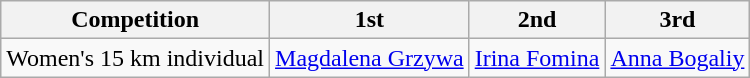<table class="wikitable">
<tr>
<th>Competition</th>
<th>1st</th>
<th>2nd</th>
<th>3rd</th>
</tr>
<tr>
<td>Women's 15 km individual</td>
<td> <a href='#'>Magdalena Grzywa</a></td>
<td> <a href='#'>Irina Fomina</a></td>
<td> <a href='#'>Anna Bogaliy</a></td>
</tr>
</table>
